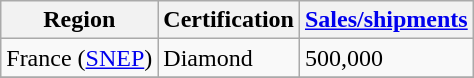<table class="wikitable">
<tr>
<th>Region</th>
<th>Certification</th>
<th><a href='#'>Sales/shipments</a></th>
</tr>
<tr>
<td>France (<a href='#'>SNEP</a>) </td>
<td>Diamond</td>
<td>500,000</td>
</tr>
<tr>
</tr>
</table>
